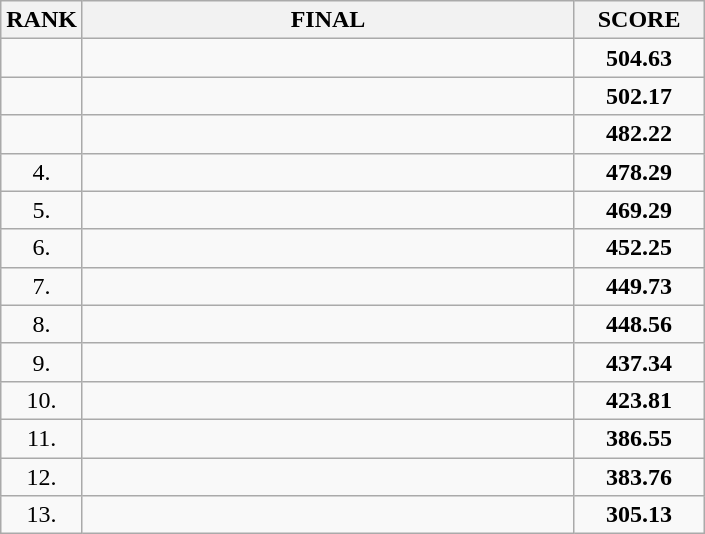<table class="wikitable">
<tr>
<th>RANK</th>
<th style="width: 20em">FINAL</th>
<th style="width: 5em">SCORE</th>
</tr>
<tr>
<td align="center"></td>
<td></td>
<td align="center"><strong>504.63</strong></td>
</tr>
<tr>
<td align="center"></td>
<td></td>
<td align="center"><strong>502.17</strong></td>
</tr>
<tr>
<td align="center"></td>
<td></td>
<td align="center"><strong>482.22</strong></td>
</tr>
<tr>
<td align="center">4.</td>
<td></td>
<td align="center"><strong>478.29</strong></td>
</tr>
<tr>
<td align="center">5.</td>
<td></td>
<td align="center"><strong>469.29</strong></td>
</tr>
<tr>
<td align="center">6.</td>
<td></td>
<td align="center"><strong>452.25</strong></td>
</tr>
<tr>
<td align="center">7.</td>
<td></td>
<td align="center"><strong>449.73</strong></td>
</tr>
<tr>
<td align="center">8.</td>
<td></td>
<td align="center"><strong>448.56</strong></td>
</tr>
<tr>
<td align="center">9.</td>
<td></td>
<td align="center"><strong>437.34</strong></td>
</tr>
<tr>
<td align="center">10.</td>
<td></td>
<td align="center"><strong>423.81</strong></td>
</tr>
<tr>
<td align="center">11.</td>
<td></td>
<td align="center"><strong>386.55</strong></td>
</tr>
<tr>
<td align="center">12.</td>
<td></td>
<td align="center"><strong>383.76</strong></td>
</tr>
<tr>
<td align="center">13.</td>
<td></td>
<td align="center"><strong>305.13</strong></td>
</tr>
</table>
